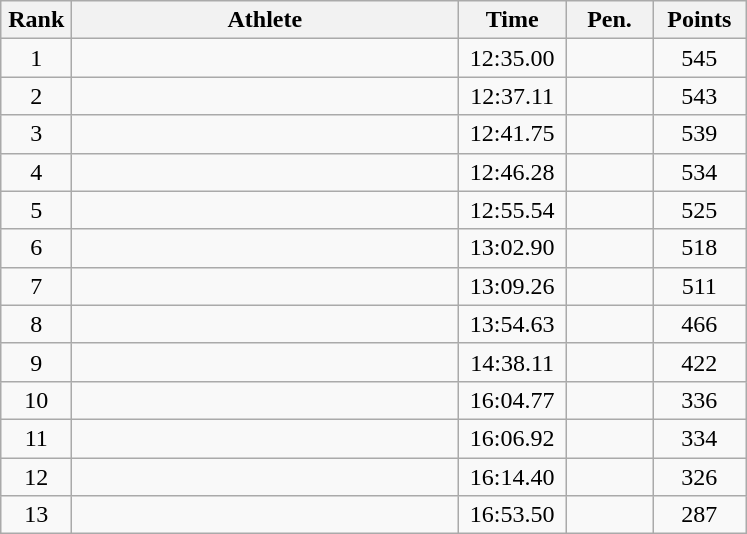<table class=wikitable style="text-align:center">
<tr>
<th width=40>Rank</th>
<th width=250>Athlete</th>
<th width=65>Time</th>
<th width=50>Pen.</th>
<th width=55>Points</th>
</tr>
<tr>
<td>1</td>
<td align=left></td>
<td>12:35.00</td>
<td></td>
<td>545</td>
</tr>
<tr>
<td>2</td>
<td align=left></td>
<td>12:37.11</td>
<td></td>
<td>543</td>
</tr>
<tr>
<td>3</td>
<td align=left></td>
<td>12:41.75</td>
<td></td>
<td>539</td>
</tr>
<tr>
<td>4</td>
<td align=left></td>
<td>12:46.28</td>
<td></td>
<td>534</td>
</tr>
<tr>
<td>5</td>
<td align=left></td>
<td>12:55.54</td>
<td></td>
<td>525</td>
</tr>
<tr>
<td>6</td>
<td align=left></td>
<td>13:02.90</td>
<td></td>
<td>518</td>
</tr>
<tr>
<td>7</td>
<td align=left></td>
<td>13:09.26</td>
<td></td>
<td>511</td>
</tr>
<tr>
<td>8</td>
<td align=left></td>
<td>13:54.63</td>
<td></td>
<td>466</td>
</tr>
<tr>
<td>9</td>
<td align=left></td>
<td>14:38.11</td>
<td></td>
<td>422</td>
</tr>
<tr>
<td>10</td>
<td align=left></td>
<td>16:04.77</td>
<td></td>
<td>336</td>
</tr>
<tr>
<td>11</td>
<td align=left></td>
<td>16:06.92</td>
<td></td>
<td>334</td>
</tr>
<tr>
<td>12</td>
<td align=left></td>
<td>16:14.40</td>
<td></td>
<td>326</td>
</tr>
<tr>
<td>13</td>
<td align=left></td>
<td>16:53.50</td>
<td></td>
<td>287</td>
</tr>
</table>
